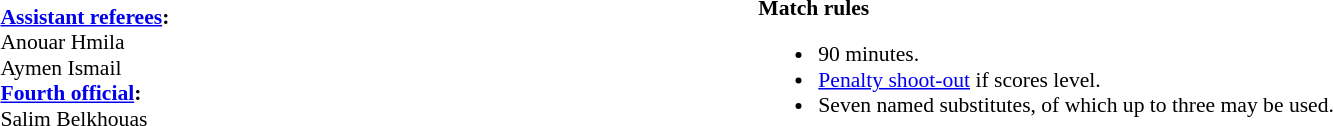<table width=100% style="font-size:90%">
<tr>
<td><br><strong><a href='#'>Assistant referees</a>:</strong>
<br>Anouar Hmila
<br>Aymen Ismail
<br><strong><a href='#'>Fourth official</a>:</strong>
<br>Salim Belkhouas</td>
<td style="width:60%; vertical-align:top;"><br><strong>Match rules</strong><ul><li>90 minutes.</li><li><a href='#'>Penalty shoot-out</a> if scores level.</li><li>Seven named substitutes, of which up to three may be used.</li></ul></td>
</tr>
</table>
